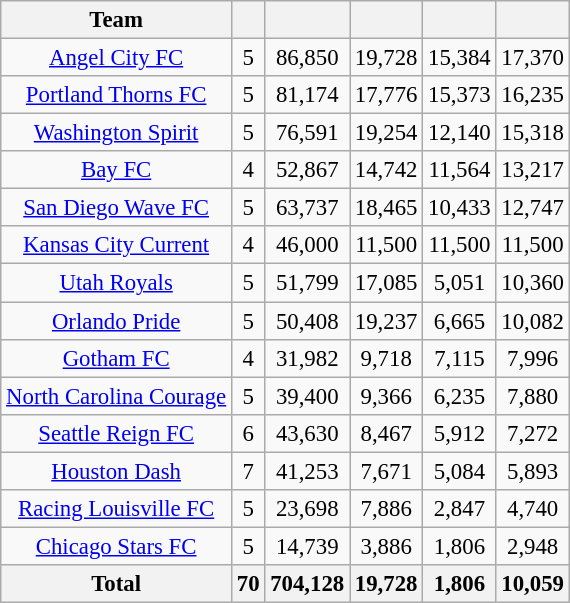<table class="wikitable sortable" style="font-size: 95%;text-align: center;">
<tr>
<th scope="col">Team</th>
<th scope="col"></th>
<th scope="col"></th>
<th scope="col"></th>
<th scope="col"></th>
<th scope="col"></th>
</tr>
<tr>
<td><a href='#'>Angel City FC</a></td>
<td>5</td>
<td>86,850</td>
<td>19,728</td>
<td>15,384</td>
<td>17,370</td>
</tr>
<tr>
<td><a href='#'>Portland Thorns FC</a></td>
<td>5</td>
<td>81,174</td>
<td>17,776</td>
<td>15,373</td>
<td>16,235</td>
</tr>
<tr>
<td><a href='#'>Washington Spirit</a></td>
<td>5</td>
<td>76,591</td>
<td>19,254</td>
<td>12,140</td>
<td>15,318</td>
</tr>
<tr>
<td><a href='#'>Bay FC</a></td>
<td>4</td>
<td>52,867</td>
<td>14,742</td>
<td>11,564</td>
<td>13,217</td>
</tr>
<tr>
<td><a href='#'>San Diego Wave FC</a></td>
<td>5</td>
<td>63,737</td>
<td>18,465</td>
<td>10,433</td>
<td>12,747</td>
</tr>
<tr>
<td><a href='#'>Kansas City Current</a></td>
<td>4</td>
<td>46,000</td>
<td>11,500</td>
<td>11,500</td>
<td>11,500</td>
</tr>
<tr>
<td><a href='#'>Utah Royals</a></td>
<td>5</td>
<td>51,799</td>
<td>17,085</td>
<td>5,051</td>
<td>10,360</td>
</tr>
<tr>
<td><a href='#'>Orlando Pride</a></td>
<td>5</td>
<td>50,408</td>
<td>19,237</td>
<td>6,665</td>
<td>10,082</td>
</tr>
<tr>
<td><a href='#'>Gotham FC</a></td>
<td>4</td>
<td>31,982</td>
<td>9,718</td>
<td>7,115</td>
<td>7,996</td>
</tr>
<tr>
<td><a href='#'>North Carolina Courage</a></td>
<td>5</td>
<td>39,400</td>
<td>9,366</td>
<td>6,235</td>
<td>7,880</td>
</tr>
<tr>
<td><a href='#'>Seattle Reign FC</a></td>
<td>6</td>
<td>43,630</td>
<td>8,467</td>
<td>5,912</td>
<td>7,272</td>
</tr>
<tr>
<td><a href='#'>Houston Dash</a></td>
<td>7</td>
<td>41,253</td>
<td>7,671</td>
<td>5,084</td>
<td>5,893</td>
</tr>
<tr>
<td><a href='#'>Racing Louisville FC</a></td>
<td>5</td>
<td>23,698</td>
<td>7,886</td>
<td>2,847</td>
<td>4,740</td>
</tr>
<tr>
<td><a href='#'>Chicago Stars FC</a></td>
<td>5</td>
<td>14,739</td>
<td>3,886</td>
<td>1,806</td>
<td>2,948</td>
</tr>
<tr>
<th scope="row">Total</th>
<th>70</th>
<th>704,128</th>
<th>19,728</th>
<th>1,806</th>
<th>10,059</th>
</tr>
</table>
